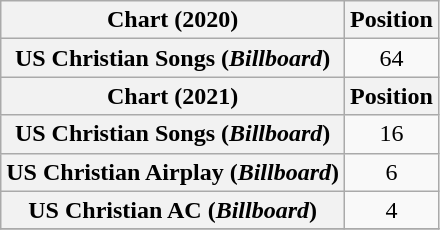<table class="wikitable plainrowheaders" style="text-align:center">
<tr>
<th scope="col">Chart (2020)</th>
<th scope="col">Position</th>
</tr>
<tr>
<th scope="row">US Christian Songs (<em>Billboard</em>)</th>
<td>64</td>
</tr>
<tr>
<th scope="col">Chart (2021)</th>
<th scope="col">Position</th>
</tr>
<tr>
<th scope="row">US Christian Songs (<em>Billboard</em>)</th>
<td>16</td>
</tr>
<tr>
<th scope="row">US Christian Airplay (<em>Billboard</em>)</th>
<td>6</td>
</tr>
<tr>
<th scope="row">US Christian AC (<em>Billboard</em>)</th>
<td>4</td>
</tr>
<tr>
</tr>
</table>
